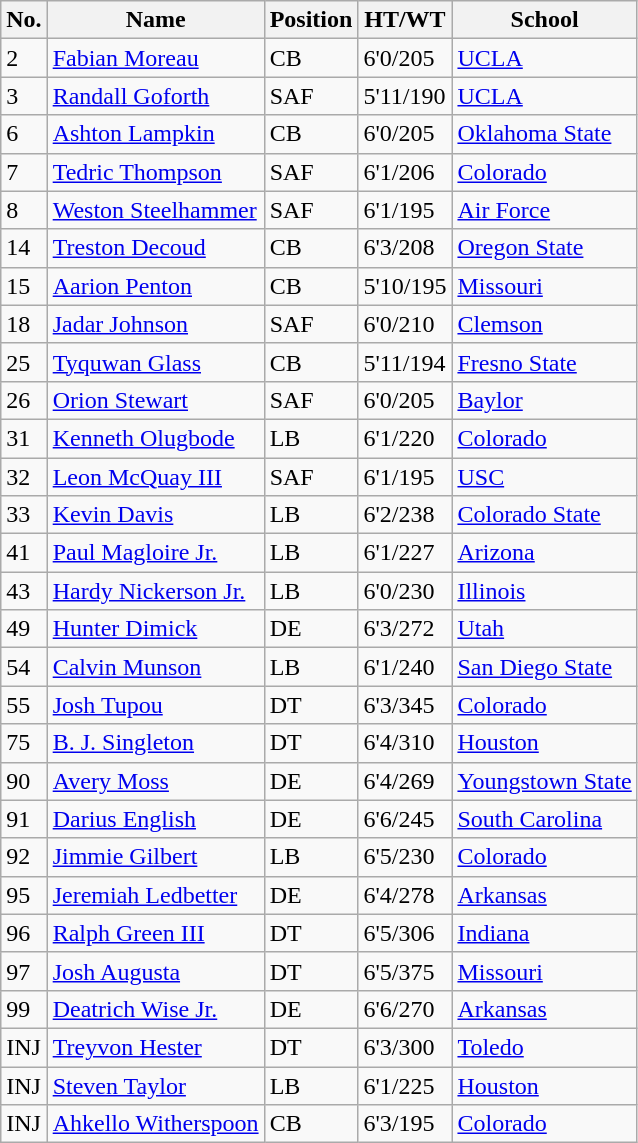<table class="wikitable">
<tr>
<th>No.</th>
<th>Name</th>
<th>Position</th>
<th>HT/WT</th>
<th>School</th>
</tr>
<tr>
<td>2</td>
<td><a href='#'>Fabian Moreau</a></td>
<td>CB</td>
<td>6'0/205</td>
<td><a href='#'>UCLA</a></td>
</tr>
<tr>
<td>3</td>
<td><a href='#'>Randall Goforth</a></td>
<td>SAF</td>
<td>5'11/190</td>
<td><a href='#'>UCLA</a></td>
</tr>
<tr>
<td>6</td>
<td><a href='#'>Ashton Lampkin</a></td>
<td>CB</td>
<td>6'0/205</td>
<td><a href='#'>Oklahoma State</a></td>
</tr>
<tr>
<td>7</td>
<td><a href='#'>Tedric Thompson</a></td>
<td>SAF</td>
<td>6'1/206</td>
<td><a href='#'>Colorado</a></td>
</tr>
<tr>
<td>8</td>
<td><a href='#'>Weston Steelhammer</a></td>
<td>SAF</td>
<td>6'1/195</td>
<td><a href='#'>Air Force</a></td>
</tr>
<tr>
<td>14</td>
<td><a href='#'>Treston Decoud</a></td>
<td>CB</td>
<td>6'3/208</td>
<td><a href='#'>Oregon State</a></td>
</tr>
<tr>
<td>15</td>
<td><a href='#'>Aarion Penton</a></td>
<td>CB</td>
<td>5'10/195</td>
<td><a href='#'>Missouri</a></td>
</tr>
<tr>
<td>18</td>
<td><a href='#'>Jadar Johnson</a></td>
<td>SAF</td>
<td>6'0/210</td>
<td><a href='#'>Clemson</a></td>
</tr>
<tr>
<td>25</td>
<td><a href='#'>Tyquwan Glass</a></td>
<td>CB</td>
<td>5'11/194</td>
<td><a href='#'>Fresno State</a></td>
</tr>
<tr>
<td>26</td>
<td><a href='#'>Orion Stewart</a></td>
<td>SAF</td>
<td>6'0/205</td>
<td><a href='#'>Baylor</a></td>
</tr>
<tr>
<td>31</td>
<td><a href='#'>Kenneth Olugbode</a></td>
<td>LB</td>
<td>6'1/220</td>
<td><a href='#'>Colorado</a></td>
</tr>
<tr>
<td>32</td>
<td><a href='#'>Leon McQuay III</a></td>
<td>SAF</td>
<td>6'1/195</td>
<td><a href='#'>USC</a></td>
</tr>
<tr>
<td>33</td>
<td><a href='#'>Kevin Davis</a></td>
<td>LB</td>
<td>6'2/238</td>
<td><a href='#'>Colorado State</a></td>
</tr>
<tr>
<td>41</td>
<td><a href='#'>Paul Magloire Jr.</a></td>
<td>LB</td>
<td>6'1/227</td>
<td><a href='#'>Arizona</a></td>
</tr>
<tr>
<td>43</td>
<td><a href='#'>Hardy Nickerson Jr.</a></td>
<td>LB</td>
<td>6'0/230</td>
<td><a href='#'>Illinois</a></td>
</tr>
<tr>
<td>49</td>
<td><a href='#'>Hunter Dimick</a></td>
<td>DE</td>
<td>6'3/272</td>
<td><a href='#'>Utah</a></td>
</tr>
<tr>
<td>54</td>
<td><a href='#'>Calvin Munson</a></td>
<td>LB</td>
<td>6'1/240</td>
<td><a href='#'>San Diego State</a></td>
</tr>
<tr>
<td>55</td>
<td><a href='#'>Josh Tupou</a></td>
<td>DT</td>
<td>6'3/345</td>
<td><a href='#'>Colorado</a></td>
</tr>
<tr>
<td>75</td>
<td><a href='#'>B. J. Singleton</a></td>
<td>DT</td>
<td>6'4/310</td>
<td><a href='#'>Houston</a></td>
</tr>
<tr>
<td>90</td>
<td><a href='#'>Avery Moss</a></td>
<td>DE</td>
<td>6'4/269</td>
<td><a href='#'>Youngstown State</a></td>
</tr>
<tr>
<td>91</td>
<td><a href='#'>Darius English</a></td>
<td>DE</td>
<td>6'6/245</td>
<td><a href='#'>South Carolina</a></td>
</tr>
<tr>
<td>92</td>
<td><a href='#'>Jimmie Gilbert</a></td>
<td>LB</td>
<td>6'5/230</td>
<td><a href='#'>Colorado</a></td>
</tr>
<tr>
<td>95</td>
<td><a href='#'>Jeremiah Ledbetter</a></td>
<td>DE</td>
<td>6'4/278</td>
<td><a href='#'>Arkansas</a></td>
</tr>
<tr>
<td>96</td>
<td><a href='#'>Ralph Green III</a></td>
<td>DT</td>
<td>6'5/306</td>
<td><a href='#'>Indiana</a></td>
</tr>
<tr>
<td>97</td>
<td><a href='#'>Josh Augusta</a></td>
<td>DT</td>
<td>6'5/375</td>
<td><a href='#'>Missouri</a></td>
</tr>
<tr>
<td>99</td>
<td><a href='#'>Deatrich Wise Jr.</a></td>
<td>DE</td>
<td>6'6/270</td>
<td><a href='#'>Arkansas</a></td>
</tr>
<tr>
<td>INJ</td>
<td><a href='#'>Treyvon Hester</a></td>
<td>DT</td>
<td>6'3/300</td>
<td><a href='#'>Toledo</a></td>
</tr>
<tr>
<td>INJ</td>
<td><a href='#'>Steven Taylor</a></td>
<td>LB</td>
<td>6'1/225</td>
<td><a href='#'>Houston</a></td>
</tr>
<tr>
<td>INJ</td>
<td><a href='#'>Ahkello Witherspoon</a></td>
<td>CB</td>
<td>6'3/195</td>
<td><a href='#'>Colorado</a></td>
</tr>
</table>
